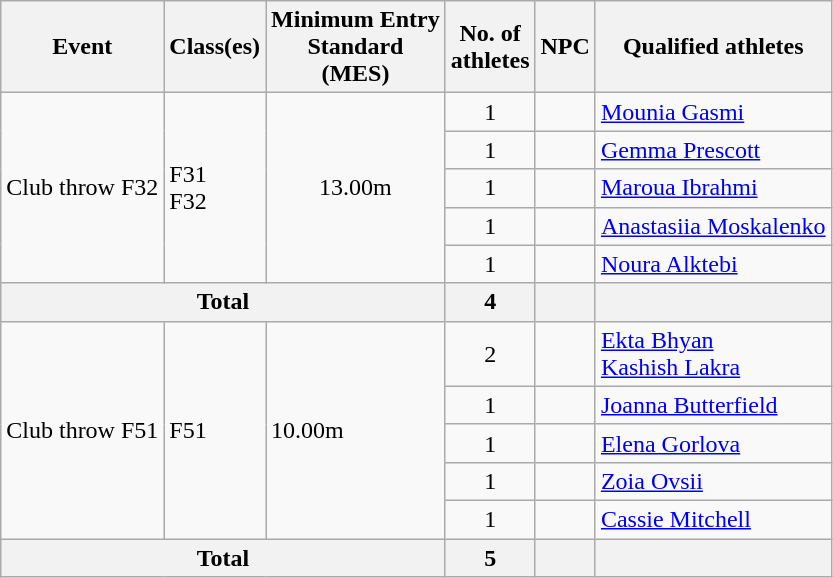<table class="wikitable">
<tr>
<th>Event</th>
<th>Class(es)</th>
<th>Minimum Entry<br> Standard<br> (MES)</th>
<th>No. of<br>athletes</th>
<th>NPC</th>
<th>Qualified athletes</th>
</tr>
<tr>
<td rowspan=5>Club throw F32</td>
<td rowspan=5>F31<br>F32</td>
<td rowspan=5 align="center">13.00m</td>
<td align=center>1</td>
<td></td>
<td><a href='#'>Mounia Gasmi</a></td>
</tr>
<tr>
<td align=center>1</td>
<td></td>
<td><a href='#'>Gemma Prescott</a></td>
</tr>
<tr>
<td align=center>1</td>
<td></td>
<td><a href='#'>Maroua Ibrahmi</a></td>
</tr>
<tr>
<td align=center>1</td>
<td></td>
<td><a href='#'>Anastasiia Moskalenko</a></td>
</tr>
<tr>
<td align=center>1</td>
<td></td>
<td><a href='#'>Noura Alktebi</a></td>
</tr>
<tr>
<th colspan=3>Total</th>
<th>4</th>
<th></th>
<th></th>
</tr>
<tr>
<td rowspan=5>Club throw F51</td>
<td rowspan=5>F51</td>
<td rowspan=5>10.00m</td>
<td align=center>2</td>
<td></td>
<td><a href='#'>Ekta Bhyan</a><br><a href='#'>Kashish Lakra</a></td>
</tr>
<tr>
<td align=center>1</td>
<td></td>
<td><a href='#'>Joanna Butterfield</a></td>
</tr>
<tr>
<td align=center>1</td>
<td></td>
<td><a href='#'>Elena Gorlova</a></td>
</tr>
<tr>
<td align=center>1</td>
<td></td>
<td><a href='#'>Zoia Ovsii</a></td>
</tr>
<tr>
<td align=center>1</td>
<td></td>
<td><a href='#'>Cassie Mitchell</a></td>
</tr>
<tr>
<th colspan=3>Total</th>
<th>5</th>
<th></th>
<th></th>
</tr>
</table>
